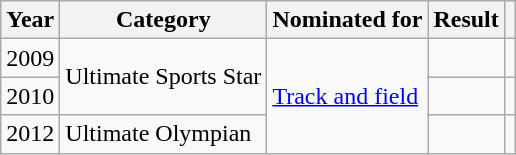<table class="wikitable plainrowheaders">
<tr>
<th scope="col">Year</th>
<th scope="col">Category</th>
<th scope="col">Nominated for</th>
<th scope="col">Result</th>
<th scope="col"></th>
</tr>
<tr>
<td align="center">2009</td>
<td rowspan = "2">Ultimate Sports Star</td>
<td rowspan = "3"><a href='#'>Track and field</a></td>
<td></td>
<td></td>
</tr>
<tr>
<td align="center">2010</td>
<td></td>
<td></td>
</tr>
<tr>
<td align="center">2012</td>
<td>Ultimate Olympian</td>
<td></td>
<td></td>
</tr>
</table>
